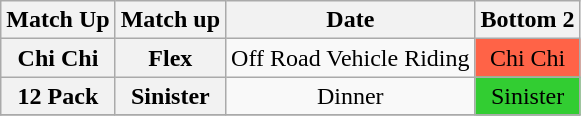<table class="wikitable" style="text-align:center">
<tr>
<th>Match Up</th>
<th>Match up</th>
<th>Date</th>
<th>Bottom 2</th>
</tr>
<tr>
<th>Chi Chi</th>
<th>Flex</th>
<td>Off Road Vehicle Riding</td>
<td bgcolor="tomato">Chi Chi</td>
</tr>
<tr>
<th>12 Pack</th>
<th>Sinister</th>
<td>Dinner</td>
<td bgcolor="limegreen">Sinister</td>
</tr>
<tr>
</tr>
</table>
